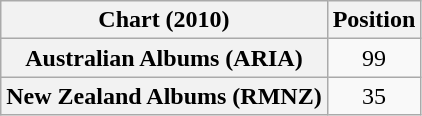<table class="wikitable sortable plainrowheaders" style="text-align:center">
<tr>
<th scope="col">Chart (2010)</th>
<th scope="col">Position</th>
</tr>
<tr>
<th scope="row">Australian Albums (ARIA)</th>
<td>99</td>
</tr>
<tr>
<th scope="row">New Zealand Albums (RMNZ)</th>
<td>35</td>
</tr>
</table>
